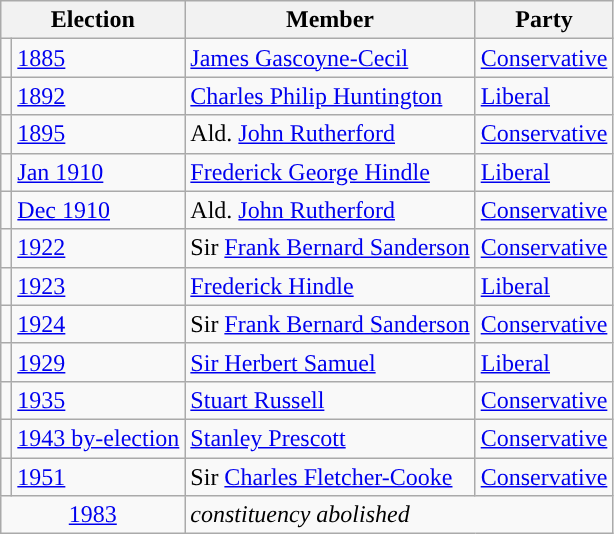<table class="wikitable">
<tr>
<th colspan="2">Election</th>
<th>Member</th>
<th>Party</th>
</tr>
<tr>
<td style="color:inherit;background-color: "></td>
<td><a href='#'>1885</a></td>
<td><a href='#'>James Gascoyne-Cecil</a></td>
<td><a href='#'>Conservative</a></td>
</tr>
<tr>
<td style="color:inherit;background-color: "></td>
<td><a href='#'>1892</a></td>
<td><a href='#'>Charles Philip Huntington</a></td>
<td><a href='#'>Liberal</a></td>
</tr>
<tr>
<td style="color:inherit;background-color: "></td>
<td><a href='#'>1895</a></td>
<td>Ald. <a href='#'>John Rutherford</a></td>
<td><a href='#'>Conservative</a></td>
</tr>
<tr>
<td style="color:inherit;background-color: "></td>
<td><a href='#'>Jan 1910</a></td>
<td><a href='#'>Frederick George Hindle</a></td>
<td><a href='#'>Liberal</a></td>
</tr>
<tr>
<td style="color:inherit;background-color: "></td>
<td><a href='#'>Dec 1910</a></td>
<td>Ald. <a href='#'>John Rutherford</a></td>
<td><a href='#'>Conservative</a></td>
</tr>
<tr>
<td style="color:inherit;background-color: "></td>
<td><a href='#'>1922</a></td>
<td>Sir <a href='#'>Frank Bernard Sanderson</a></td>
<td><a href='#'>Conservative</a></td>
</tr>
<tr>
<td style="color:inherit;background-color: "></td>
<td><a href='#'>1923</a></td>
<td><a href='#'>Frederick Hindle</a></td>
<td><a href='#'>Liberal</a></td>
</tr>
<tr>
<td style="color:inherit;background-color: "></td>
<td><a href='#'>1924</a></td>
<td>Sir <a href='#'>Frank Bernard Sanderson</a></td>
<td><a href='#'>Conservative</a></td>
</tr>
<tr>
<td style="color:inherit;background-color: "></td>
<td><a href='#'>1929</a></td>
<td><a href='#'>Sir Herbert Samuel</a></td>
<td><a href='#'>Liberal</a></td>
</tr>
<tr>
<td style="color:inherit;background-color: "></td>
<td><a href='#'>1935</a></td>
<td><a href='#'>Stuart Russell</a></td>
<td><a href='#'>Conservative</a></td>
</tr>
<tr>
<td style="color:inherit;background-color: "></td>
<td><a href='#'>1943 by-election</a></td>
<td><a href='#'>Stanley Prescott</a></td>
<td><a href='#'>Conservative</a></td>
</tr>
<tr>
<td style="color:inherit;background-color: "></td>
<td><a href='#'>1951</a></td>
<td>Sir <a href='#'>Charles Fletcher-Cooke</a></td>
<td><a href='#'>Conservative</a></td>
</tr>
<tr>
<td colspan="2" align="center"><a href='#'>1983</a></td>
<td colspan="2"><em>constituency abolished</em></td>
</tr>
</table>
